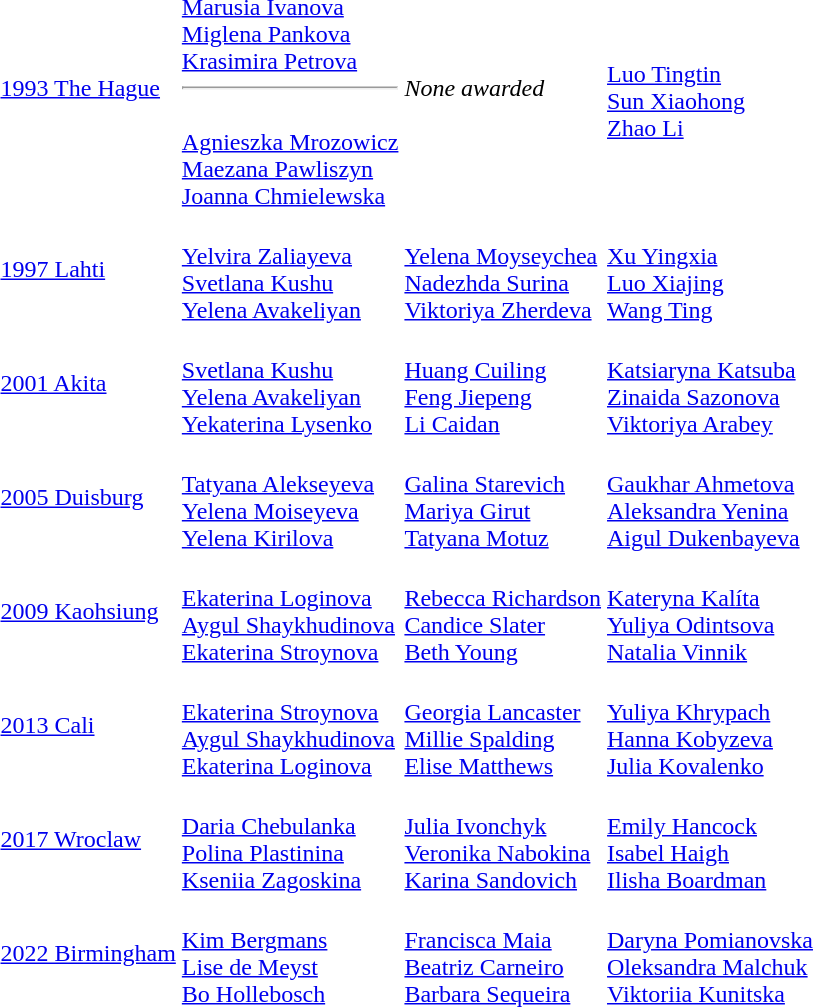<table>
<tr>
<td><a href='#'>1993 The Hague</a></td>
<td><br><a href='#'>Marusia Ivanova</a><br><a href='#'>Miglena Pankova</a><br><a href='#'>Krasimira Petrova</a><hr><br><a href='#'>Agnieszka Mrozowicz</a> <br><a href='#'>Maezana Pawliszyn</a><br><a href='#'>Joanna Chmielewska</a></td>
<td><em>None awarded</em></td>
<td><br><a href='#'>Luo Tingtin</a><br><a href='#'>Sun Xiaohong</a><br><a href='#'>Zhao Li</a></td>
</tr>
<tr>
<td><a href='#'>1997 Lahti</a></td>
<td><br><a href='#'>Yelvira Zaliayeva</a><br><a href='#'>Svetlana Kushu</a><br><a href='#'>Yelena Avakeliyan</a></td>
<td><br><a href='#'>Yelena Moyseychea</a><br><a href='#'>Nadezhda Surina</a><br><a href='#'>Viktoriya Zherdeva</a></td>
<td><br><a href='#'>Xu Yingxia</a><br><a href='#'>Luo Xiajing</a><br><a href='#'>Wang Ting</a></td>
</tr>
<tr>
<td><a href='#'>2001 Akita</a></td>
<td><br><a href='#'>Svetlana Kushu</a><br><a href='#'>Yelena Avakeliyan</a><br><a href='#'>Yekaterina Lysenko</a></td>
<td><br><a href='#'>Huang Cuiling</a><br><a href='#'>Feng Jiepeng</a><br><a href='#'>Li Caidan</a></td>
<td><br><a href='#'>Katsiaryna Katsuba</a><br><a href='#'>Zinaida Sazonova</a> <br><a href='#'>Viktoriya Arabey</a></td>
</tr>
<tr>
<td><a href='#'>2005 Duisburg</a></td>
<td><br><a href='#'>Tatyana Alekseyeva</a><br><a href='#'>Yelena Moiseyeva</a><br><a href='#'>Yelena Kirilova</a></td>
<td><br><a href='#'>Galina Starevich</a><br><a href='#'>Mariya Girut</a><br><a href='#'>Tatyana Motuz</a></td>
<td><br> <a href='#'>Gaukhar Ahmetova</a><br><a href='#'>Aleksandra Yenina</a> <br><a href='#'>Aigul Dukenbayeva</a></td>
</tr>
<tr>
<td><a href='#'>2009 Kaohsiung</a></td>
<td><br> <a href='#'>Ekaterina Loginova</a><br><a href='#'>Aygul Shaykhudinova</a><br><a href='#'>Ekaterina Stroynova</a></td>
<td><br><a href='#'>Rebecca Richardson</a><br><a href='#'>Candice Slater</a> <br><a href='#'>Beth Young</a></td>
<td><br><a href='#'>Kateryna Kalíta</a><br><a href='#'>Yuliya Odintsova</a><br><a href='#'>Natalia Vinnik</a></td>
</tr>
<tr>
<td><a href='#'>2013 Cali</a></td>
<td><br><a href='#'>Ekaterina Stroynova</a><br><a href='#'>Aygul Shaykhudinova</a><br><a href='#'>Ekaterina Loginova</a></td>
<td><br><a href='#'>Georgia Lancaster</a><br><a href='#'>Millie Spalding</a><br><a href='#'>Elise Matthews</a></td>
<td><br><a href='#'>Yuliya Khrypach</a><br><a href='#'>Hanna Kobyzeva</a><br><a href='#'>Julia Kovalenko</a></td>
</tr>
<tr>
<td><a href='#'>2017 Wroclaw</a></td>
<td><br><a href='#'>Daria Chebulanka</a><br><a href='#'>Polina Plastinina</a><br><a href='#'>Kseniia Zagoskina</a></td>
<td><br><a href='#'>Julia Ivonchyk</a><br><a href='#'>Veronika Nabokina</a><br><a href='#'>Karina Sandovich</a></td>
<td><br><a href='#'>Emily Hancock</a><br><a href='#'>Isabel Haigh</a><br><a href='#'>Ilisha Boardman</a></td>
</tr>
<tr>
<td><a href='#'>2022 Birmingham</a></td>
<td><br><a href='#'>Kim Bergmans</a> <br> <a href='#'>Lise de Meyst</a> <br><a href='#'>Bo Hollebosch</a></td>
<td><br><a href='#'>Francisca Maia</a> <br> <a href='#'>Beatriz Carneiro</a> <br><a href='#'>Barbara Sequeira</a></td>
<td><br><a href='#'>Daryna Pomianovska</a> <br> <a href='#'>Oleksandra Malchuk</a> <br> <a href='#'>Viktoriia Kunitska</a></td>
</tr>
</table>
